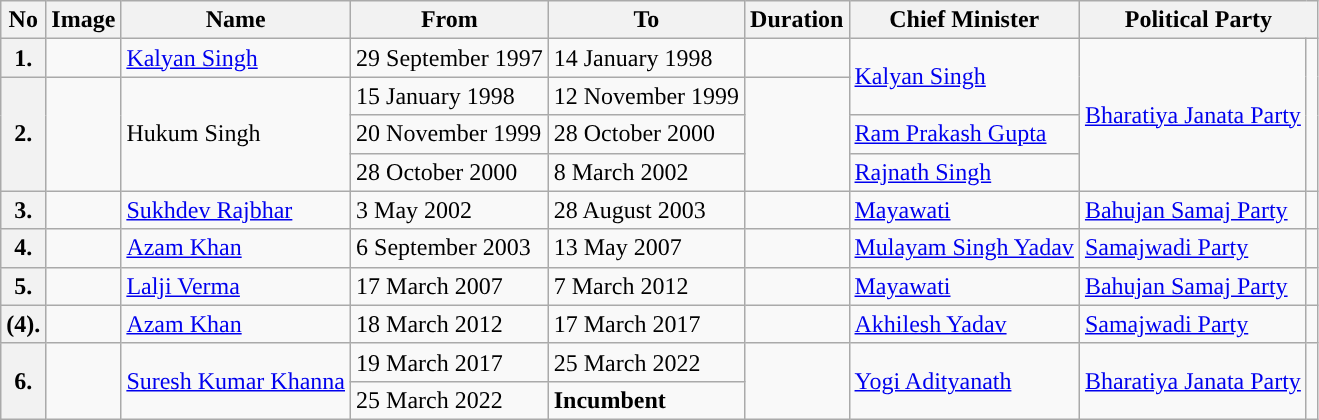<table class="wikitable sortable">
<tr>
<th>No</th>
<th>Image</th>
<th>Name</th>
<th>From</th>
<th>To</th>
<th>Duration</th>
<th>Chief Minister</th>
<th colspan="2">Political Party</th>
</tr>
<tr>
<th>1.</th>
<td></td>
<td><a href='#'>Kalyan Singh</a></td>
<td>29 September 1997</td>
<td>14 January 1998</td>
<td></td>
<td rowspan="2"><a href='#'>Kalyan Singh</a></td>
<td rowspan="4"><a href='#'>Bharatiya Janata Party</a></td>
<td rowspan="4" style="background-color: "></td>
</tr>
<tr>
<th rowspan=3>2.</th>
<td rowspan="3"></td>
<td rowspan=3>Hukum Singh</td>
<td>15 January 1998</td>
<td>12 November 1999</td>
<td rowspan=3></td>
</tr>
<tr>
<td>20 November 1999</td>
<td>28 October 2000</td>
<td><a href='#'>Ram Prakash Gupta</a></td>
</tr>
<tr>
<td>28 October 2000</td>
<td>8 March 2002</td>
<td><a href='#'>Rajnath Singh</a></td>
</tr>
<tr>
<th>3.</th>
<td></td>
<td><a href='#'>Sukhdev Rajbhar</a></td>
<td>3 May 2002</td>
<td>28 August 2003</td>
<td></td>
<td><a href='#'>Mayawati</a></td>
<td><a href='#'>Bahujan Samaj Party</a></td>
<td style="background-color: "></td>
</tr>
<tr>
<th>4.</th>
<td></td>
<td><a href='#'>Azam Khan</a></td>
<td>6 September 2003</td>
<td>13 May 2007</td>
<td></td>
<td><a href='#'>Mulayam Singh Yadav</a></td>
<td><a href='#'>Samajwadi Party</a></td>
<td style="background-color: "></td>
</tr>
<tr>
<th>5.</th>
<td></td>
<td><a href='#'>Lalji Verma</a></td>
<td>17 March 2007</td>
<td>7 March 2012</td>
<td></td>
<td><a href='#'>Mayawati</a></td>
<td><a href='#'>Bahujan Samaj Party</a></td>
<td style="background-color: "></td>
</tr>
<tr>
<th>(4).</th>
<td></td>
<td><a href='#'>Azam Khan</a></td>
<td>18 March 2012</td>
<td>17 March 2017</td>
<td></td>
<td><a href='#'>Akhilesh Yadav</a></td>
<td><a href='#'>Samajwadi Party</a></td>
<td style="background-color: "></td>
</tr>
<tr>
<th rowspan=2>6.</th>
<td rowspan="2"></td>
<td rowspan="2"><a href='#'>Suresh Kumar Khanna</a></td>
<td>19 March 2017</td>
<td>25 March 2022</td>
<td rowspan=2></td>
<td rowspan="2"><a href='#'>Yogi Adityanath</a></td>
<td rowspan="2"><a href='#'>Bharatiya Janata Party</a></td>
<td rowspan="2" style="background-color: "></td>
</tr>
<tr>
<td>25 March 2022</td>
<td><strong>Incumbent</strong></td>
</tr>
</table>
